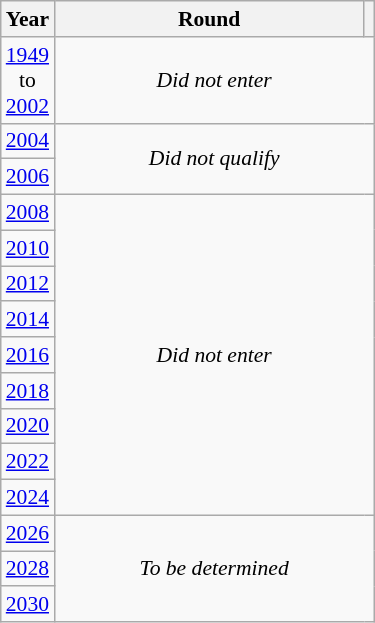<table class="wikitable" style="text-align: center; font-size:90%">
<tr>
<th>Year</th>
<th style="width:200px">Round</th>
<th></th>
</tr>
<tr>
<td><a href='#'>1949</a><br>to<br><a href='#'>2002</a></td>
<td colspan="2"><em>Did not enter</em></td>
</tr>
<tr>
<td><a href='#'>2004</a></td>
<td colspan="2" rowspan="2"><em>Did not qualify</em></td>
</tr>
<tr>
<td><a href='#'>2006</a></td>
</tr>
<tr>
<td><a href='#'>2008</a></td>
<td colspan="2" rowspan="9"><em>Did not enter</em></td>
</tr>
<tr>
<td><a href='#'>2010</a></td>
</tr>
<tr>
<td><a href='#'>2012</a></td>
</tr>
<tr>
<td><a href='#'>2014</a></td>
</tr>
<tr>
<td><a href='#'>2016</a></td>
</tr>
<tr>
<td><a href='#'>2018</a></td>
</tr>
<tr>
<td><a href='#'>2020</a></td>
</tr>
<tr>
<td><a href='#'>2022</a></td>
</tr>
<tr>
<td><a href='#'>2024</a></td>
</tr>
<tr>
<td><a href='#'>2026</a></td>
<td colspan="2" rowspan="3"><em>To be determined</em></td>
</tr>
<tr>
<td><a href='#'>2028</a></td>
</tr>
<tr>
<td><a href='#'>2030</a></td>
</tr>
</table>
